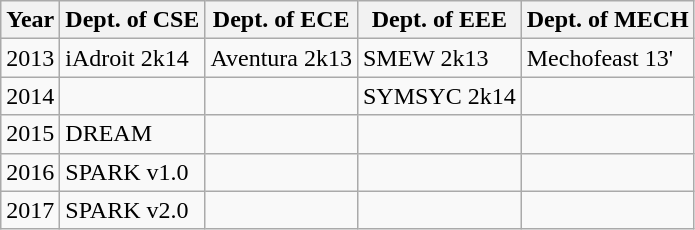<table class="wikitable">
<tr>
<th>Year</th>
<th>Dept. of CSE</th>
<th>Dept. of ECE</th>
<th>Dept. of EEE</th>
<th>Dept. of MECH</th>
</tr>
<tr>
<td>2013</td>
<td>iAdroit 2k14</td>
<td>Aventura 2k13</td>
<td>SMEW 2k13 </td>
<td>Mechofeast 13'</td>
</tr>
<tr>
<td>2014</td>
<td></td>
<td></td>
<td>SYMSYC 2k14</td>
<td></td>
</tr>
<tr>
<td>2015</td>
<td>DREAM</td>
<td></td>
<td></td>
<td></td>
</tr>
<tr>
<td>2016</td>
<td>SPARK v1.0</td>
<td></td>
<td></td>
<td></td>
</tr>
<tr>
<td>2017</td>
<td>SPARK v2.0</td>
<td></td>
<td></td>
<td></td>
</tr>
</table>
